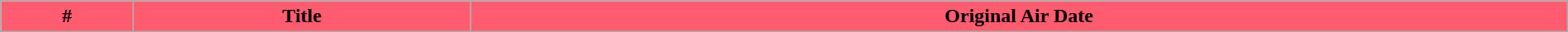<table class="wikitable plainrowheaders" style="width:100%;">
<tr>
<th style="background-color: #FF5C6F">#</th>
<th style="background-color: #FF5C6F">Title</th>
<th style="background-color: #FF5C6F">Original Air Date<br>













</th>
</tr>
</table>
